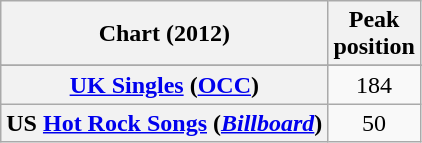<table class="wikitable sortable plainrowheaders" style="text-align:center">
<tr>
<th scope="col">Chart (2012)</th>
<th scope="col">Peak<br>position</th>
</tr>
<tr>
</tr>
<tr>
<th scope="row"><a href='#'>UK Singles</a> (<a href='#'>OCC</a>)</th>
<td>184</td>
</tr>
<tr>
<th scope="row">US <a href='#'>Hot Rock Songs</a> (<em><a href='#'>Billboard</a></em>)</th>
<td>50</td>
</tr>
</table>
